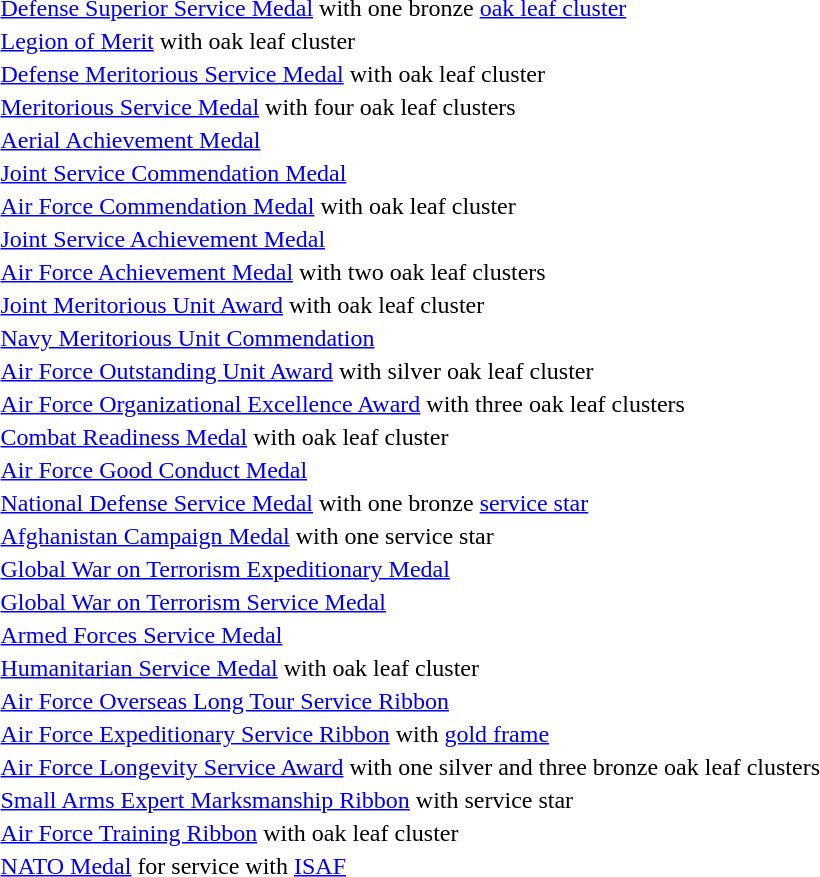<table>
<tr>
<td></td>
<td><a href='#'>Defense Superior Service Medal</a> with one bronze <a href='#'>oak leaf cluster</a></td>
</tr>
<tr>
<td></td>
<td><a href='#'>Legion of Merit</a> with oak leaf cluster</td>
</tr>
<tr>
<td></td>
<td><a href='#'>Defense Meritorious Service Medal</a> with oak leaf cluster</td>
</tr>
<tr>
<td><span></span><span></span><span></span><span></span></td>
<td><a href='#'>Meritorious Service Medal</a> with four oak leaf clusters</td>
</tr>
<tr>
<td></td>
<td><a href='#'>Aerial Achievement Medal</a></td>
</tr>
<tr>
<td></td>
<td><a href='#'>Joint Service Commendation Medal</a></td>
</tr>
<tr>
<td></td>
<td><a href='#'>Air Force Commendation Medal</a> with oak leaf cluster</td>
</tr>
<tr>
<td></td>
<td><a href='#'>Joint Service Achievement Medal</a></td>
</tr>
<tr>
<td><span></span><span></span></td>
<td><a href='#'>Air Force Achievement Medal</a> with two oak leaf clusters</td>
</tr>
<tr>
<td></td>
<td><a href='#'>Joint Meritorious Unit Award</a> with oak leaf cluster</td>
</tr>
<tr>
<td></td>
<td><a href='#'>Navy Meritorious Unit Commendation</a></td>
</tr>
<tr>
<td></td>
<td><a href='#'>Air Force Outstanding Unit Award</a> with silver oak leaf cluster</td>
</tr>
<tr>
<td><span></span><span></span><span></span></td>
<td><a href='#'>Air Force Organizational Excellence Award</a> with three oak leaf clusters</td>
</tr>
<tr>
<td></td>
<td><a href='#'>Combat Readiness Medal</a> with oak leaf cluster</td>
</tr>
<tr>
<td></td>
<td><a href='#'>Air Force Good Conduct Medal</a></td>
</tr>
<tr>
<td></td>
<td><a href='#'>National Defense Service Medal</a> with one bronze <a href='#'>service star</a></td>
</tr>
<tr>
<td></td>
<td><a href='#'>Afghanistan Campaign Medal</a> with one service star</td>
</tr>
<tr>
<td></td>
<td><a href='#'>Global War on Terrorism Expeditionary Medal</a></td>
</tr>
<tr>
<td></td>
<td><a href='#'>Global War on Terrorism Service Medal</a></td>
</tr>
<tr>
<td></td>
<td><a href='#'>Armed Forces Service Medal</a></td>
</tr>
<tr>
<td></td>
<td><a href='#'>Humanitarian Service Medal</a> with oak leaf cluster</td>
</tr>
<tr>
<td></td>
<td><a href='#'>Air Force Overseas Long Tour Service Ribbon</a></td>
</tr>
<tr>
<td></td>
<td><a href='#'>Air Force Expeditionary Service Ribbon</a> with <a href='#'>gold frame</a></td>
</tr>
<tr>
<td><span></span><span></span><span></span><span></span></td>
<td><a href='#'>Air Force Longevity Service Award</a> with one silver and three bronze oak leaf clusters</td>
</tr>
<tr>
<td></td>
<td><a href='#'>Small Arms Expert Marksmanship Ribbon</a> with service star</td>
</tr>
<tr>
<td></td>
<td><a href='#'>Air Force Training Ribbon</a> with oak leaf cluster</td>
</tr>
<tr>
<td></td>
<td><a href='#'>NATO Medal</a> for service with <a href='#'>ISAF</a></td>
</tr>
</table>
